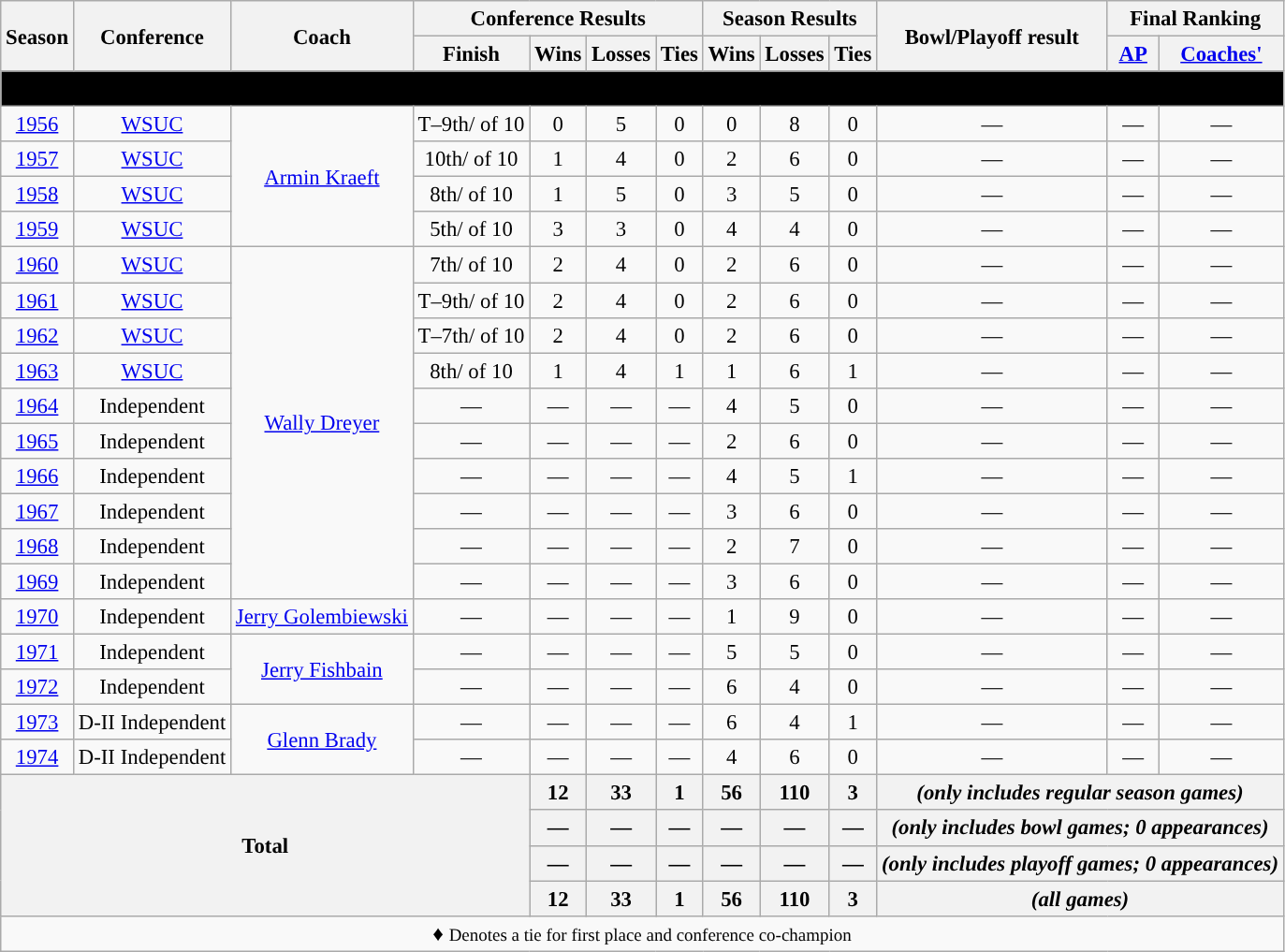<table class="wikitable" style="font-size: 95%;">
<tr>
<th rowspan="2">Season</th>
<th rowspan="2">Conference</th>
<th rowspan="2">Coach</th>
<th colspan="4">Conference Results</th>
<th colspan="3">Season Results</th>
<th rowspan="2">Bowl/Playoff result</th>
<th colspan="2">Final Ranking</th>
</tr>
<tr>
<th>Finish</th>
<th>Wins</th>
<th>Losses</th>
<th>Ties</th>
<th>Wins</th>
<th>Losses</th>
<th>Ties</th>
<th><a href='#'>AP</a></th>
<th><a href='#'>Coaches'</a></th>
</tr>
<tr>
<td align="center" Colspan="13" style="background: Black;"><span><strong>Milwaukee Panthers</strong></span></td>
</tr>
<tr>
<td align="center"><a href='#'>1956</a></td>
<td align="center" style="background:"><a href='#'>WSUC</a></td>
<td align="center" rowspan=4><a href='#'>Armin Kraeft</a></td>
<td align="center" style="background:">T–9th/ of 10</td>
<td align="center" style="background:">0</td>
<td align="center" style="background:">5</td>
<td align="center" style="background:">0</td>
<td align="center" style="background:">0</td>
<td align="center" style="background:">8</td>
<td align="center" style="background:">0</td>
<td align="center" style="background:">—</td>
<td align="center" style="background:">—</td>
<td align="center" style="background:">—</td>
</tr>
<tr>
<td align="center"><a href='#'>1957</a></td>
<td align="center" style="background:"><a href='#'>WSUC</a></td>
<td align="center" style="background:">10th/ of 10</td>
<td align="center" style="background:">1</td>
<td align="center" style="background:">4</td>
<td align="center" style="background:">0</td>
<td align="center" style="background:">2</td>
<td align="center" style="background:">6</td>
<td align="center" style="background:">0</td>
<td align="center" style="background:">—</td>
<td align="center" style="background:">—</td>
<td align="center" style="background:">—</td>
</tr>
<tr>
<td align="center"><a href='#'>1958</a></td>
<td align="center" style="background:"><a href='#'>WSUC</a></td>
<td align="center" style="background:">8th/ of 10</td>
<td align="center" style="background:">1</td>
<td align="center" style="background:">5</td>
<td align="center" style="background:">0</td>
<td align="center" style="background:">3</td>
<td align="center" style="background:">5</td>
<td align="center" style="background:">0</td>
<td align="center" style="background:">—</td>
<td align="center" style="background:">—</td>
<td align="center" style="background:">—</td>
</tr>
<tr>
<td align="center"><a href='#'>1959</a></td>
<td align="center" style="background:"><a href='#'>WSUC</a></td>
<td align="center" style="background:">5th/ of 10</td>
<td align="center" style="background:">3</td>
<td align="center" style="background:">3</td>
<td align="center" style="background:">0</td>
<td align="center" style="background:">4</td>
<td align="center" style="background:">4</td>
<td align="center" style="background:">0</td>
<td align="center" style="background:">—</td>
<td align="center" style="background:">—</td>
<td align="center" style="background:">—</td>
</tr>
<tr>
<td align="center"><a href='#'>1960</a></td>
<td align="center" style="background:"><a href='#'>WSUC</a></td>
<td align="center" rowspan=10><a href='#'>Wally Dreyer</a></td>
<td align="center" style="background:">7th/ of 10</td>
<td align="center" style="background:">2</td>
<td align="center" style="background:">4</td>
<td align="center" style="background:">0</td>
<td align="center" style="background:">2</td>
<td align="center" style="background:">6</td>
<td align="center" style="background:">0</td>
<td align="center" style="background:">—</td>
<td align="center" style="background:">—</td>
<td align="center" style="background:">—</td>
</tr>
<tr>
<td align="center"><a href='#'>1961</a></td>
<td align="center" style="background:"><a href='#'>WSUC</a></td>
<td align="center" style="background:">T–9th/ of 10</td>
<td align="center" style="background:">2</td>
<td align="center" style="background:">4</td>
<td align="center" style="background:">0</td>
<td align="center" style="background:">2</td>
<td align="center" style="background:">6</td>
<td align="center" style="background:">0</td>
<td align="center" style="background:">—</td>
<td align="center" style="background:">—</td>
<td align="center" style="background:">—</td>
</tr>
<tr>
<td align="center"><a href='#'>1962</a></td>
<td align="center" style="background:"><a href='#'>WSUC</a></td>
<td align="center" style="background:">T–7th/ of 10</td>
<td align="center" style="background:">2</td>
<td align="center" style="background:">4</td>
<td align="center" style="background:">0</td>
<td align="center" style="background:">2</td>
<td align="center" style="background:">6</td>
<td align="center" style="background:">0</td>
<td align="center" style="background:">—</td>
<td align="center" style="background:">—</td>
<td align="center" style="background:">—</td>
</tr>
<tr>
<td align="center"><a href='#'>1963</a></td>
<td align="center" style="background:"><a href='#'>WSUC</a></td>
<td align="center" style="background:">8th/ of 10</td>
<td align="center" style="background:">1</td>
<td align="center" style="background:">4</td>
<td align="center" style="background:">1</td>
<td align="center" style="background:">1</td>
<td align="center" style="background:">6</td>
<td align="center" style="background:">1</td>
<td align="center" style="background:">—</td>
<td align="center" style="background:">—</td>
<td align="center" style="background:">—</td>
</tr>
<tr>
<td align="center"><a href='#'>1964</a></td>
<td align="center" style="background:">Independent</td>
<td align="center" style="background:">—</td>
<td align="center" style="background:">—</td>
<td align="center" style="background:">—</td>
<td align="center" style="background:">—</td>
<td align="center" style="background:">4</td>
<td align="center" style="background:">5</td>
<td align="center" style="background:">0</td>
<td align="center" style="background:">—</td>
<td align="center" style="background:">—</td>
<td align="center" style="background:">—</td>
</tr>
<tr>
<td align="center"><a href='#'>1965</a></td>
<td align="center" style="background:">Independent</td>
<td align="center" style="background:">—</td>
<td align="center" style="background:">—</td>
<td align="center" style="background:">—</td>
<td align="center" style="background:">—</td>
<td align="center" style="background:">2</td>
<td align="center" style="background:">6</td>
<td align="center" style="background:">0</td>
<td align="center" style="background:">—</td>
<td align="center" style="background:">—</td>
<td align="center" style="background:">—</td>
</tr>
<tr>
<td align="center"><a href='#'>1966</a></td>
<td align="center" style="background:">Independent</td>
<td align="center" style="background:">—</td>
<td align="center" style="background:">—</td>
<td align="center" style="background:">—</td>
<td align="center" style="background:">—</td>
<td align="center" style="background:">4</td>
<td align="center" style="background:">5</td>
<td align="center" style="background:">1</td>
<td align="center" style="background:">—</td>
<td align="center" style="background:">—</td>
<td align="center" style="background:">—</td>
</tr>
<tr>
<td align="center"><a href='#'>1967</a></td>
<td align="center" style="background:">Independent</td>
<td align="center" style="background:">—</td>
<td align="center" style="background:">—</td>
<td align="center" style="background:">—</td>
<td align="center" style="background:">—</td>
<td align="center" style="background:">3</td>
<td align="center" style="background:">6</td>
<td align="center" style="background:">0</td>
<td align="center" style="background:">—</td>
<td align="center" style="background:">—</td>
<td align="center" style="background:">—</td>
</tr>
<tr>
<td align="center"><a href='#'>1968</a></td>
<td align="center" style="background:">Independent</td>
<td align="center" style="background:">—</td>
<td align="center" style="background:">—</td>
<td align="center" style="background:">—</td>
<td align="center" style="background:">—</td>
<td align="center" style="background:">2</td>
<td align="center" style="background:">7</td>
<td align="center" style="background:">0</td>
<td align="center" style="background:">—</td>
<td align="center" style="background:">—</td>
<td align="center" style="background:">—</td>
</tr>
<tr>
<td align="center"><a href='#'>1969</a></td>
<td align="center" style="background:">Independent</td>
<td align="center" style="background:">—</td>
<td align="center" style="background:">—</td>
<td align="center" style="background:">—</td>
<td align="center" style="background:">—</td>
<td align="center" style="background:">3</td>
<td align="center" style="background:">6</td>
<td align="center" style="background:">0</td>
<td align="center" style="background:">—</td>
<td align="center" style="background:">—</td>
<td align="center" style="background:">—</td>
</tr>
<tr>
<td align="center"><a href='#'>1970</a></td>
<td align="center" style="background:">Independent</td>
<td align="center" rowspan=1><a href='#'>Jerry Golembiewski</a></td>
<td align="center" style="background:">—</td>
<td align="center" style="background:">—</td>
<td align="center" style="background:">—</td>
<td align="center" style="background:">—</td>
<td align="center" style="background:">1</td>
<td align="center" style="background:">9</td>
<td align="center" style="background:">0</td>
<td align="center" style="background:">—</td>
<td align="center" style="background:">—</td>
<td align="center" style="background:">—</td>
</tr>
<tr>
<td align="center"><a href='#'>1971</a></td>
<td align="center" style="background:">Independent</td>
<td align="center" rowspan=2><a href='#'>Jerry Fishbain</a></td>
<td align="center" style="background:">—</td>
<td align="center" style="background:">—</td>
<td align="center" style="background:">—</td>
<td align="center" style="background:">—</td>
<td align="center" style="background:">5</td>
<td align="center" style="background:">5</td>
<td align="center" style="background:">0</td>
<td align="center" style="background:">—</td>
<td align="center" style="background:">—</td>
<td align="center" style="background:">—</td>
</tr>
<tr>
<td align="center"><a href='#'>1972</a></td>
<td align="center" style="background:">Independent</td>
<td align="center" style="background:">—</td>
<td align="center" style="background:">—</td>
<td align="center" style="background:">—</td>
<td align="center" style="background:">—</td>
<td align="center" style="background:">6</td>
<td align="center" style="background:">4</td>
<td align="center" style="background:">0</td>
<td align="center" style="background:">—</td>
<td align="center" style="background:">—</td>
<td align="center" style="background:">—</td>
</tr>
<tr>
<td align="center"><a href='#'>1973</a></td>
<td align="center" style="background:">D-II Independent</td>
<td align="center" rowspan=2><a href='#'>Glenn Brady</a></td>
<td align="center" style="background:">—</td>
<td align="center" style="background:">—</td>
<td align="center" style="background:">—</td>
<td align="center" style="background:">—</td>
<td align="center" style="background:">6</td>
<td align="center" style="background:">4</td>
<td align="center" style="background:">1</td>
<td align="center" style="background:">—</td>
<td align="center" style="background:">—</td>
<td align="center" style="background:">—</td>
</tr>
<tr>
<td align="center"><a href='#'>1974</a></td>
<td align="center" style="background:">D-II Independent</td>
<td align="center" style="background:">—</td>
<td align="center" style="background:">—</td>
<td align="center" style="background:">—</td>
<td align="center" style="background:">—</td>
<td align="center" style="background:">4</td>
<td align="center" style="background:">6</td>
<td align="center" style="background:">0</td>
<td align="center" style="background:">—</td>
<td align="center" style="background:">—</td>
<td align="center" style="background:">—</td>
</tr>
<tr>
<th align="center" rowSpan="4" colSpan="4">Total</th>
<th align="center">12</th>
<th align="center">33</th>
<th align="center">1</th>
<th align="center">56</th>
<th align="center">110</th>
<th align="center">3</th>
<th colSpan="3" align="center"><em>(only includes regular season games)</em></th>
</tr>
<tr>
<th align="center">—</th>
<th align="center">—</th>
<th align="center">—</th>
<th align="center">—</th>
<th align="center">—</th>
<th align="center">—</th>
<th colSpan="3" align="center"><em>(only includes bowl games; 0 appearances)</em></th>
</tr>
<tr>
<th align="center">—</th>
<th align="center">—</th>
<th align="center">—</th>
<th align="center">—</th>
<th align="center">—</th>
<th align="center">—</th>
<th colSpan="3" align="center"><em>(only includes playoff games; 0 appearances)</em></th>
</tr>
<tr>
<th align="center">12</th>
<th align="center">33</th>
<th align="center">1</th>
<th align="center">56</th>
<th align="center">110</th>
<th align="center">3</th>
<th colSpan="3" align="center"><em>(all games)</em> </th>
</tr>
<tr>
<td colspan="13" align="center">♦ <small>Denotes a tie for first place and conference co-champion</small></td>
</tr>
</table>
